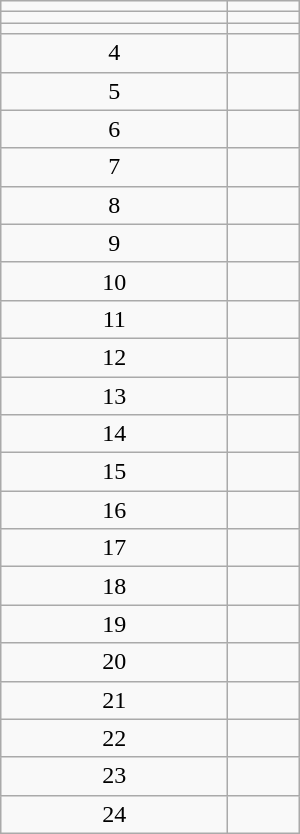<table class="wikitable" width="200px">
<tr>
<td align=center></td>
<td></td>
</tr>
<tr>
<td align=center></td>
<td></td>
</tr>
<tr>
<td align=center></td>
<td></td>
</tr>
<tr>
<td align=center>4</td>
<td></td>
</tr>
<tr>
<td align=center>5</td>
<td></td>
</tr>
<tr>
<td align=center>6</td>
<td></td>
</tr>
<tr>
<td align=center>7</td>
<td></td>
</tr>
<tr>
<td align=center>8</td>
<td></td>
</tr>
<tr>
<td align=center>9</td>
<td></td>
</tr>
<tr>
<td align=center>10</td>
<td></td>
</tr>
<tr>
<td align=center>11</td>
<td></td>
</tr>
<tr>
<td align=center>12</td>
<td></td>
</tr>
<tr>
<td align=center>13</td>
<td></td>
</tr>
<tr>
<td align=center>14</td>
<td></td>
</tr>
<tr>
<td align=center>15</td>
<td></td>
</tr>
<tr>
<td align=center>16</td>
<td></td>
</tr>
<tr>
<td align=center>17</td>
<td></td>
</tr>
<tr>
<td align=center>18</td>
<td></td>
</tr>
<tr>
<td align=center>19</td>
<td></td>
</tr>
<tr>
<td align=center>20</td>
<td></td>
</tr>
<tr>
<td align=center>21</td>
<td></td>
</tr>
<tr>
<td align=center>22</td>
<td></td>
</tr>
<tr>
<td align=center>23</td>
<td></td>
</tr>
<tr>
<td align=center>24</td>
<td></td>
</tr>
</table>
